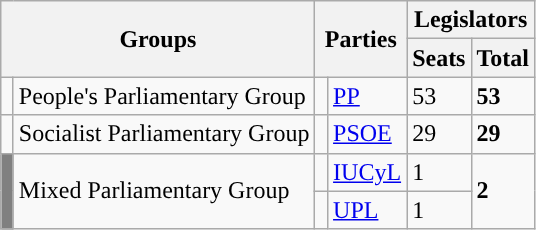<table class="wikitable" style="text-align:left;">
<tr>
<th rowspan="2" colspan="2">Groups</th>
<th rowspan="2" colspan="2">Parties</th>
<th colspan="2">Legislators</th>
</tr>
<tr>
<th>Seats</th>
<th>Total</th>
</tr>
<tr>
<td width="1" style="color:inherit;background:"></td>
<td>People's Parliamentary Group</td>
<td width="1" style="color:inherit;background:"></td>
<td><a href='#'>PP</a></td>
<td>53</td>
<td><strong>53</strong></td>
</tr>
<tr>
<td style="color:inherit;background:"></td>
<td>Socialist Parliamentary Group</td>
<td style="color:inherit;background:"></td>
<td><a href='#'>PSOE</a></td>
<td>29</td>
<td><strong>29</strong></td>
</tr>
<tr>
<td rowspan="2" bgcolor="gray"></td>
<td rowspan="2">Mixed Parliamentary Group</td>
<td style="color:inherit;background:"></td>
<td align="left"><a href='#'>IUCyL</a></td>
<td>1</td>
<td rowspan="2"><strong>2</strong></td>
</tr>
<tr>
<td style="color:inherit;background:"></td>
<td align="left"><a href='#'>UPL</a></td>
<td>1</td>
</tr>
</table>
